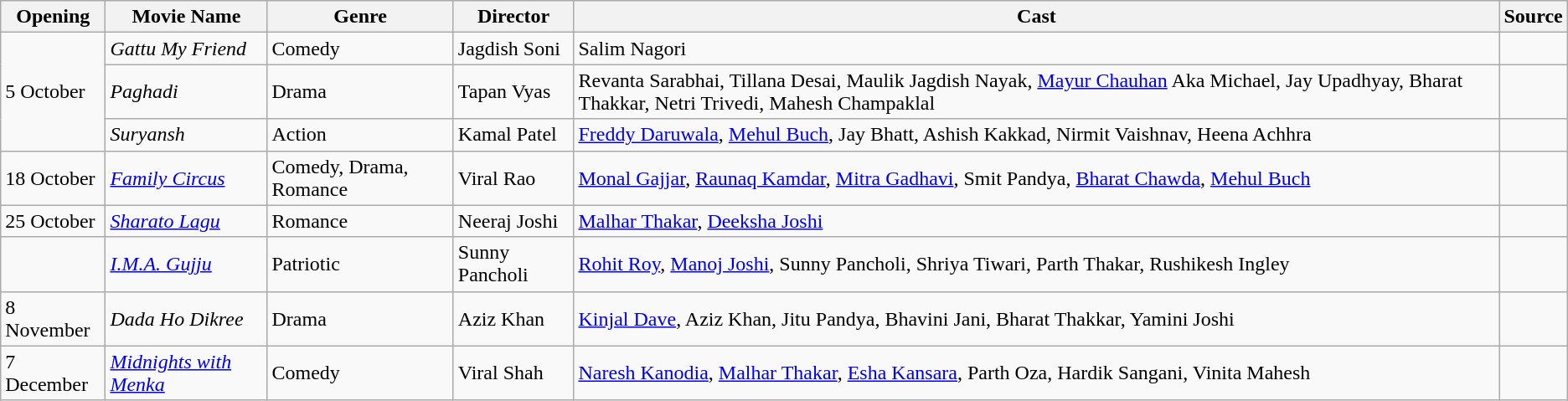<table class="wikitable sortable">
<tr>
<th>Opening</th>
<th>Movie Name</th>
<th>Genre</th>
<th>Director</th>
<th>Cast</th>
<th>Source</th>
</tr>
<tr>
<td rowspan=3>5 October</td>
<td><em>Gattu My Friend</em></td>
<td>Comedy</td>
<td>Jagdish Soni</td>
<td>Salim Nagori</td>
<td></td>
</tr>
<tr>
<td><em>Paghadi</em></td>
<td>Drama</td>
<td>Tapan Vyas</td>
<td>Revanta Sarabhai, Tillana Desai, Maulik Jagdish Nayak, <a href='#'>Mayur Chauhan</a> Aka Michael, Jay Upadhyay, Bharat Thakkar, Netri Trivedi, Mahesh Champaklal</td>
<td></td>
</tr>
<tr>
<td><em>Suryansh</em></td>
<td>Action</td>
<td>Kamal Patel</td>
<td><a href='#'>Freddy Daruwala</a>, <a href='#'>Mehul Buch</a>, Jay Bhatt, Ashish Kakkad, Nirmit Vaishnav, Heena Achhra</td>
<td></td>
</tr>
<tr>
<td>18 October</td>
<td><em><a href='#'>Family Circus</a></em></td>
<td>Comedy, Drama, Romance</td>
<td>Viral Rao</td>
<td><a href='#'>Monal Gajjar</a>, <a href='#'>Raunaq Kamdar</a>, <a href='#'>Mitra Gadhavi</a>, Smit Pandya, <a href='#'>Bharat Chawda</a>, <a href='#'>Mehul Buch</a></td>
<td></td>
</tr>
<tr>
<td>25 October</td>
<td><em><a href='#'>Sharato Lagu</a></em></td>
<td>Romance</td>
<td>Neeraj Joshi</td>
<td><a href='#'>Malhar Thakar</a>, <a href='#'>Deeksha Joshi</a></td>
<td></td>
</tr>
<tr>
<td></td>
<td><em><a href='#'>I.M.A. Gujju</a></em></td>
<td>Patriotic</td>
<td>Sunny Pancholi</td>
<td><a href='#'>Rohit Roy</a>, <a href='#'>Manoj Joshi</a>, Sunny Pancholi, Shriya Tiwari, Parth Thakar, Rushikesh Ingley</td>
<td></td>
</tr>
<tr>
<td>8 November</td>
<td><em>Dada Ho Dikree</em></td>
<td>Drama</td>
<td>Aziz Khan</td>
<td><a href='#'>Kinjal Dave</a>, Aziz Khan, Jitu Pandya, Bhavini Jani, Bharat Thakkar, Yamini Joshi</td>
<td></td>
</tr>
<tr>
<td>7 December</td>
<td><em><a href='#'>Midnights with Menka</a></em></td>
<td>Comedy</td>
<td>Viral Shah</td>
<td><a href='#'>Naresh Kanodia</a>, <a href='#'>Malhar Thakar</a>, <a href='#'>Esha Kansara</a>, Parth Oza, Hardik Sangani, Vinita Mahesh</td>
<td></td>
</tr>
</table>
